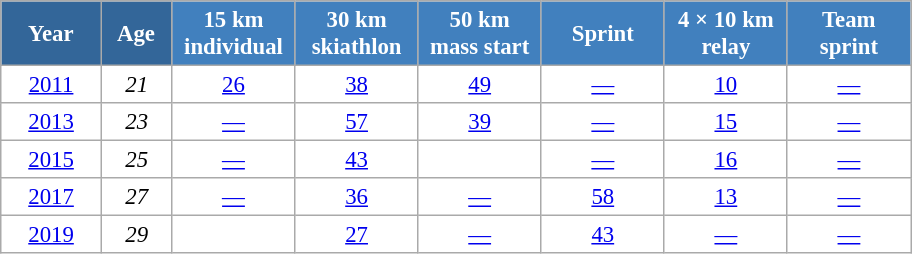<table class="wikitable" style="font-size:95%; text-align:center; border:grey solid 1px; border-collapse:collapse; background:#ffffff;">
<tr>
<th style="background-color:#369; color:white; width:60px;"> Year </th>
<th style="background-color:#369; color:white; width:40px;"> Age </th>
<th style="background-color:#4180be; color:white; width:75px;"> 15 km <br> individual </th>
<th style="background-color:#4180be; color:white; width:75px;"> 30 km <br> skiathlon </th>
<th style="background-color:#4180be; color:white; width:75px;"> 50 km <br> mass start </th>
<th style="background-color:#4180be; color:white; width:75px;"> Sprint </th>
<th style="background-color:#4180be; color:white; width:75px;"> 4 × 10 km <br> relay </th>
<th style="background-color:#4180be; color:white; width:75px;"> Team <br> sprint </th>
</tr>
<tr>
<td><a href='#'>2011</a></td>
<td><em>21</em></td>
<td><a href='#'>26</a></td>
<td><a href='#'>38</a></td>
<td><a href='#'>49</a></td>
<td><a href='#'>—</a></td>
<td><a href='#'>10</a></td>
<td><a href='#'>—</a></td>
</tr>
<tr>
<td><a href='#'>2013</a></td>
<td><em>23</em></td>
<td><a href='#'>—</a></td>
<td><a href='#'>57</a></td>
<td><a href='#'>39</a></td>
<td><a href='#'>—</a></td>
<td><a href='#'>15</a></td>
<td><a href='#'>—</a></td>
</tr>
<tr>
<td><a href='#'>2015</a></td>
<td><em>25</em></td>
<td><a href='#'>—</a></td>
<td><a href='#'>43</a></td>
<td><a href='#'></a></td>
<td><a href='#'>—</a></td>
<td><a href='#'>16</a></td>
<td><a href='#'>—</a></td>
</tr>
<tr>
<td><a href='#'>2017</a></td>
<td><em>27</em></td>
<td><a href='#'>—</a></td>
<td><a href='#'>36</a></td>
<td><a href='#'>—</a></td>
<td><a href='#'>58</a></td>
<td><a href='#'>13</a></td>
<td><a href='#'>—</a></td>
</tr>
<tr>
<td><a href='#'>2019</a></td>
<td><em>29</em></td>
<td><a href='#'></a></td>
<td><a href='#'>27</a></td>
<td><a href='#'>—</a></td>
<td><a href='#'>43</a></td>
<td><a href='#'>—</a></td>
<td><a href='#'>—</a></td>
</tr>
</table>
